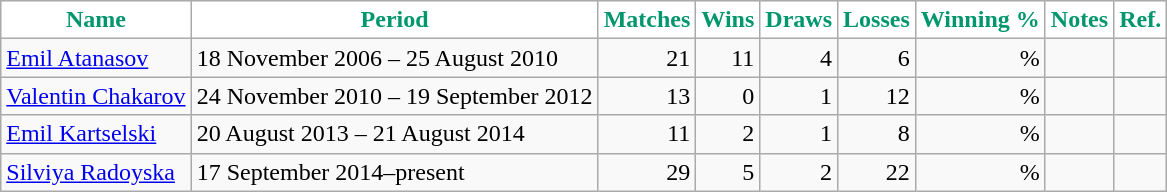<table class="wikitable" style="text-align: right;">
<tr>
<th style="background:white;color:#00966E">Name</th>
<th style="background:white;color:#00966E">Period</th>
<th style="background:White;color:#00966E">Matches</th>
<th style="background:white;color:#00966E">Wins</th>
<th style="background:white;color:#00966E">Draws</th>
<th style="background:white;color:#00966E">Losses</th>
<th style="background:white;color:#00966E">Winning %</th>
<th style="background:white;color:#00966E">Notes</th>
<th style="background:white;color:#00966E">Ref.</th>
</tr>
<tr>
<td style="text-align: left;"> <a href='#'>Emil Atanasov</a></td>
<td style="text-align: left;">18 November 2006 – 25 August 2010</td>
<td>21</td>
<td>11</td>
<td>4</td>
<td>6</td>
<td>%</td>
<td></td>
<td></td>
</tr>
<tr>
<td style="text-align: left;"> <a href='#'>Valentin Chakarov</a></td>
<td style="text-align: left;">24 November 2010 – 19 September 2012</td>
<td>13</td>
<td>0</td>
<td>1</td>
<td>12</td>
<td>%</td>
<td></td>
<td></td>
</tr>
<tr>
<td style="text-align: left;"> <a href='#'>Emil Kartselski</a></td>
<td style="text-align: left;">20 August 2013 – 21 August 2014</td>
<td>11</td>
<td>2</td>
<td>1</td>
<td>8</td>
<td>%</td>
<td></td>
<td></td>
</tr>
<tr>
<td style="text-align: left;"> <a href='#'>Silviya Radoyska</a></td>
<td style="text-align: left;">17 September 2014–present</td>
<td>29</td>
<td>5</td>
<td>2</td>
<td>22</td>
<td>%</td>
<td></td>
<td></td>
</tr>
</table>
